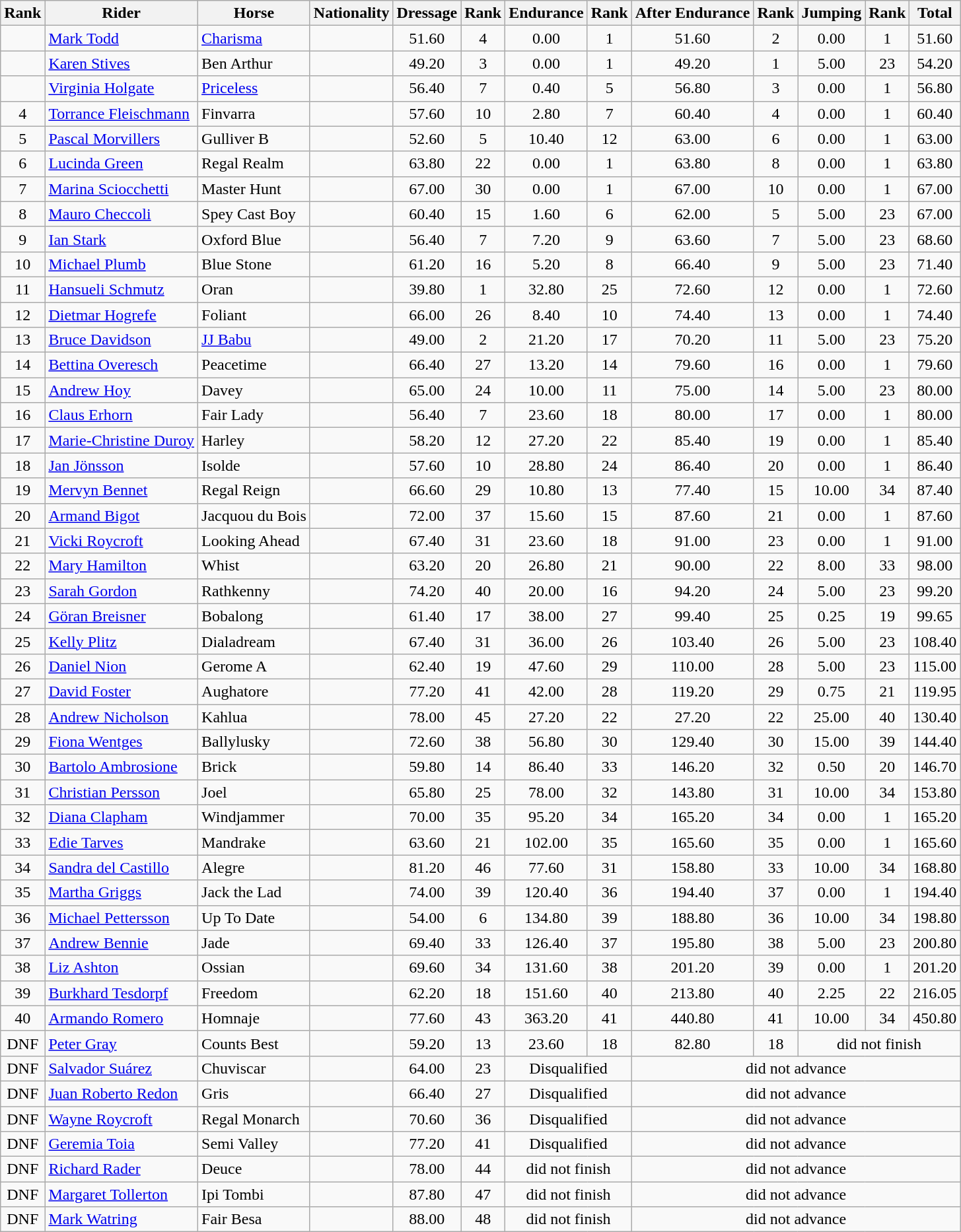<table class="wikitable sortable" style="text-align:center">
<tr>
<th>Rank</th>
<th>Rider</th>
<th>Horse</th>
<th>Nationality</th>
<th>Dressage</th>
<th>Rank</th>
<th>Endurance</th>
<th>Rank</th>
<th>After Endurance</th>
<th>Rank</th>
<th>Jumping</th>
<th>Rank</th>
<th>Total</th>
</tr>
<tr>
<td></td>
<td align=left><a href='#'>Mark Todd</a></td>
<td align=left><a href='#'>Charisma</a></td>
<td align=left></td>
<td>51.60</td>
<td>4</td>
<td>0.00</td>
<td>1</td>
<td>51.60</td>
<td>2</td>
<td>0.00</td>
<td>1</td>
<td>51.60</td>
</tr>
<tr>
<td></td>
<td align=left><a href='#'>Karen Stives</a></td>
<td align=left>Ben Arthur</td>
<td align=left></td>
<td>49.20</td>
<td>3</td>
<td>0.00</td>
<td>1</td>
<td>49.20</td>
<td>1</td>
<td>5.00</td>
<td>23</td>
<td>54.20</td>
</tr>
<tr>
<td></td>
<td align=left><a href='#'>Virginia Holgate</a></td>
<td align=left><a href='#'>Priceless</a></td>
<td align=left></td>
<td>56.40</td>
<td>7</td>
<td>0.40</td>
<td>5</td>
<td>56.80</td>
<td>3</td>
<td>0.00</td>
<td>1</td>
<td>56.80</td>
</tr>
<tr>
<td>4</td>
<td align=left><a href='#'>Torrance Fleischmann</a></td>
<td align=left>Finvarra</td>
<td align=left></td>
<td>57.60</td>
<td>10</td>
<td>2.80</td>
<td>7</td>
<td>60.40</td>
<td>4</td>
<td>0.00</td>
<td>1</td>
<td>60.40</td>
</tr>
<tr>
<td>5</td>
<td align=left><a href='#'>Pascal Morvillers</a></td>
<td align=left>Gulliver B</td>
<td align=left></td>
<td>52.60</td>
<td>5</td>
<td>10.40</td>
<td>12</td>
<td>63.00</td>
<td>6</td>
<td>0.00</td>
<td>1</td>
<td>63.00</td>
</tr>
<tr>
<td>6</td>
<td align=left><a href='#'>Lucinda Green</a></td>
<td align=left>Regal Realm</td>
<td align=left></td>
<td>63.80</td>
<td>22</td>
<td>0.00</td>
<td>1</td>
<td>63.80</td>
<td>8</td>
<td>0.00</td>
<td>1</td>
<td>63.80</td>
</tr>
<tr>
<td>7</td>
<td align=left><a href='#'>Marina Sciocchetti</a></td>
<td align=left>Master Hunt</td>
<td align=left></td>
<td>67.00</td>
<td>30</td>
<td>0.00</td>
<td>1</td>
<td>67.00</td>
<td>10</td>
<td>0.00</td>
<td>1</td>
<td>67.00</td>
</tr>
<tr>
<td>8</td>
<td align=left><a href='#'>Mauro Checcoli</a></td>
<td align=left>Spey Cast Boy</td>
<td align=left></td>
<td>60.40</td>
<td>15</td>
<td>1.60</td>
<td>6</td>
<td>62.00</td>
<td>5</td>
<td>5.00</td>
<td>23</td>
<td>67.00</td>
</tr>
<tr>
<td>9</td>
<td align=left><a href='#'>Ian Stark</a></td>
<td align=left>Oxford Blue</td>
<td align=left></td>
<td>56.40</td>
<td>7</td>
<td>7.20</td>
<td>9</td>
<td>63.60</td>
<td>7</td>
<td>5.00</td>
<td>23</td>
<td>68.60</td>
</tr>
<tr>
<td>10</td>
<td align=left><a href='#'>Michael Plumb</a></td>
<td align=left>Blue Stone</td>
<td align=left></td>
<td>61.20</td>
<td>16</td>
<td>5.20</td>
<td>8</td>
<td>66.40</td>
<td>9</td>
<td>5.00</td>
<td>23</td>
<td>71.40</td>
</tr>
<tr>
<td>11</td>
<td align=left><a href='#'>Hansueli Schmutz</a></td>
<td align=left>Oran</td>
<td align=left></td>
<td>39.80</td>
<td>1</td>
<td>32.80</td>
<td>25</td>
<td>72.60</td>
<td>12</td>
<td>0.00</td>
<td>1</td>
<td>72.60</td>
</tr>
<tr>
<td>12</td>
<td align=left><a href='#'>Dietmar Hogrefe</a></td>
<td align=left>Foliant</td>
<td align=left></td>
<td>66.00</td>
<td>26</td>
<td>8.40</td>
<td>10</td>
<td>74.40</td>
<td>13</td>
<td>0.00</td>
<td>1</td>
<td>74.40</td>
</tr>
<tr>
<td>13</td>
<td align=left><a href='#'>Bruce Davidson</a></td>
<td align=left><a href='#'>JJ Babu</a></td>
<td align=left></td>
<td>49.00</td>
<td>2</td>
<td>21.20</td>
<td>17</td>
<td>70.20</td>
<td>11</td>
<td>5.00</td>
<td>23</td>
<td>75.20</td>
</tr>
<tr>
<td>14</td>
<td align=left><a href='#'>Bettina Overesch</a></td>
<td align=left>Peacetime</td>
<td align=left></td>
<td>66.40</td>
<td>27</td>
<td>13.20</td>
<td>14</td>
<td>79.60</td>
<td>16</td>
<td>0.00</td>
<td>1</td>
<td>79.60</td>
</tr>
<tr>
<td>15</td>
<td align=left><a href='#'>Andrew Hoy</a></td>
<td align=left>Davey</td>
<td align=left></td>
<td>65.00</td>
<td>24</td>
<td>10.00</td>
<td>11</td>
<td>75.00</td>
<td>14</td>
<td>5.00</td>
<td>23</td>
<td>80.00</td>
</tr>
<tr>
<td>16</td>
<td align=left><a href='#'>Claus Erhorn</a></td>
<td align=left>Fair Lady</td>
<td align=left></td>
<td>56.40</td>
<td>7</td>
<td>23.60</td>
<td>18</td>
<td>80.00</td>
<td>17</td>
<td>0.00</td>
<td>1</td>
<td>80.00</td>
</tr>
<tr>
<td>17</td>
<td align=left><a href='#'>Marie-Christine Duroy</a></td>
<td align=left>Harley</td>
<td align=left></td>
<td>58.20</td>
<td>12</td>
<td>27.20</td>
<td>22</td>
<td>85.40</td>
<td>19</td>
<td>0.00</td>
<td>1</td>
<td>85.40</td>
</tr>
<tr>
<td>18</td>
<td align=left><a href='#'>Jan Jönsson</a></td>
<td align=left>Isolde</td>
<td align=left></td>
<td>57.60</td>
<td>10</td>
<td>28.80</td>
<td>24</td>
<td>86.40</td>
<td>20</td>
<td>0.00</td>
<td>1</td>
<td>86.40</td>
</tr>
<tr>
<td>19</td>
<td align=left><a href='#'>Mervyn Bennet</a></td>
<td align=left>Regal Reign</td>
<td align=left></td>
<td>66.60</td>
<td>29</td>
<td>10.80</td>
<td>13</td>
<td>77.40</td>
<td>15</td>
<td>10.00</td>
<td>34</td>
<td>87.40</td>
</tr>
<tr>
<td>20</td>
<td align=left><a href='#'>Armand Bigot</a></td>
<td align=left>Jacquou du Bois</td>
<td align=left></td>
<td>72.00</td>
<td>37</td>
<td>15.60</td>
<td>15</td>
<td>87.60</td>
<td>21</td>
<td>0.00</td>
<td>1</td>
<td>87.60</td>
</tr>
<tr>
<td>21</td>
<td align=left><a href='#'>Vicki Roycroft</a></td>
<td align=left>Looking Ahead</td>
<td align=left></td>
<td>67.40</td>
<td>31</td>
<td>23.60</td>
<td>18</td>
<td>91.00</td>
<td>23</td>
<td>0.00</td>
<td>1</td>
<td>91.00</td>
</tr>
<tr>
<td>22</td>
<td align=left><a href='#'>Mary Hamilton</a></td>
<td align=left>Whist</td>
<td align=left></td>
<td>63.20</td>
<td>20</td>
<td>26.80</td>
<td>21</td>
<td>90.00</td>
<td>22</td>
<td>8.00</td>
<td>33</td>
<td>98.00</td>
</tr>
<tr>
<td>23</td>
<td align=left><a href='#'>Sarah Gordon</a></td>
<td align=left>Rathkenny</td>
<td align=left></td>
<td>74.20</td>
<td>40</td>
<td>20.00</td>
<td>16</td>
<td>94.20</td>
<td>24</td>
<td>5.00</td>
<td>23</td>
<td>99.20</td>
</tr>
<tr>
<td>24</td>
<td align=left><a href='#'>Göran Breisner</a></td>
<td align=left>Bobalong</td>
<td align=left></td>
<td>61.40</td>
<td>17</td>
<td>38.00</td>
<td>27</td>
<td>99.40</td>
<td>25</td>
<td>0.25</td>
<td>19</td>
<td>99.65</td>
</tr>
<tr>
<td>25</td>
<td align=left><a href='#'>Kelly Plitz</a></td>
<td align=left>Dialadream</td>
<td align=left></td>
<td>67.40</td>
<td>31</td>
<td>36.00</td>
<td>26</td>
<td>103.40</td>
<td>26</td>
<td>5.00</td>
<td>23</td>
<td>108.40</td>
</tr>
<tr>
<td>26</td>
<td align=left><a href='#'>Daniel Nion</a></td>
<td align=left>Gerome A</td>
<td align=left></td>
<td>62.40</td>
<td>19</td>
<td>47.60</td>
<td>29</td>
<td>110.00</td>
<td>28</td>
<td>5.00</td>
<td>23</td>
<td>115.00</td>
</tr>
<tr>
<td>27</td>
<td align=left><a href='#'>David Foster</a></td>
<td align=left>Aughatore</td>
<td align=left></td>
<td>77.20</td>
<td>41</td>
<td>42.00</td>
<td>28</td>
<td>119.20</td>
<td>29</td>
<td>0.75</td>
<td>21</td>
<td>119.95</td>
</tr>
<tr>
<td>28</td>
<td align=left><a href='#'>Andrew Nicholson</a></td>
<td align=left>Kahlua</td>
<td align=left></td>
<td>78.00</td>
<td>45</td>
<td>27.20</td>
<td>22</td>
<td>27.20</td>
<td>22</td>
<td>25.00</td>
<td>40</td>
<td>130.40</td>
</tr>
<tr>
<td>29</td>
<td align=left><a href='#'>Fiona Wentges</a></td>
<td align=left>Ballylusky</td>
<td align=left></td>
<td>72.60</td>
<td>38</td>
<td>56.80</td>
<td>30</td>
<td>129.40</td>
<td>30</td>
<td>15.00</td>
<td>39</td>
<td>144.40</td>
</tr>
<tr>
<td>30</td>
<td align=left><a href='#'>Bartolo Ambrosione</a></td>
<td align=left>Brick</td>
<td align=left></td>
<td>59.80</td>
<td>14</td>
<td>86.40</td>
<td>33</td>
<td>146.20</td>
<td>32</td>
<td>0.50</td>
<td>20</td>
<td>146.70</td>
</tr>
<tr>
<td>31</td>
<td align=left><a href='#'>Christian Persson</a></td>
<td align=left>Joel</td>
<td align=left></td>
<td>65.80</td>
<td>25</td>
<td>78.00</td>
<td>32</td>
<td>143.80</td>
<td>31</td>
<td>10.00</td>
<td>34</td>
<td>153.80</td>
</tr>
<tr>
<td>32</td>
<td align=left><a href='#'>Diana Clapham</a></td>
<td align=left>Windjammer</td>
<td align=left></td>
<td>70.00</td>
<td>35</td>
<td>95.20</td>
<td>34</td>
<td>165.20</td>
<td>34</td>
<td>0.00</td>
<td>1</td>
<td>165.20</td>
</tr>
<tr>
<td>33</td>
<td align=left><a href='#'>Edie Tarves</a></td>
<td align=left>Mandrake</td>
<td align=left></td>
<td>63.60</td>
<td>21</td>
<td>102.00</td>
<td>35</td>
<td>165.60</td>
<td>35</td>
<td>0.00</td>
<td>1</td>
<td>165.60</td>
</tr>
<tr>
<td>34</td>
<td align=left><a href='#'>Sandra del Castillo</a></td>
<td align=left>Alegre</td>
<td align=left></td>
<td>81.20</td>
<td>46</td>
<td>77.60</td>
<td>31</td>
<td>158.80</td>
<td>33</td>
<td>10.00</td>
<td>34</td>
<td>168.80</td>
</tr>
<tr>
<td>35</td>
<td align=left><a href='#'>Martha Griggs</a></td>
<td align=left>Jack the Lad</td>
<td align=left></td>
<td>74.00</td>
<td>39</td>
<td>120.40</td>
<td>36</td>
<td>194.40</td>
<td>37</td>
<td>0.00</td>
<td>1</td>
<td>194.40</td>
</tr>
<tr>
<td>36</td>
<td align=left><a href='#'>Michael Pettersson</a></td>
<td align=left>Up To Date</td>
<td align=left></td>
<td>54.00</td>
<td>6</td>
<td>134.80</td>
<td>39</td>
<td>188.80</td>
<td>36</td>
<td>10.00</td>
<td>34</td>
<td>198.80</td>
</tr>
<tr>
<td>37</td>
<td align=left><a href='#'>Andrew Bennie</a></td>
<td align=left>Jade</td>
<td align=left></td>
<td>69.40</td>
<td>33</td>
<td>126.40</td>
<td>37</td>
<td>195.80</td>
<td>38</td>
<td>5.00</td>
<td>23</td>
<td>200.80</td>
</tr>
<tr>
<td>38</td>
<td align=left><a href='#'>Liz Ashton</a></td>
<td align=left>Ossian</td>
<td align=left></td>
<td>69.60</td>
<td>34</td>
<td>131.60</td>
<td>38</td>
<td>201.20</td>
<td>39</td>
<td>0.00</td>
<td>1</td>
<td>201.20</td>
</tr>
<tr>
<td>39</td>
<td align=left><a href='#'>Burkhard Tesdorpf</a></td>
<td align=left>Freedom</td>
<td align=left></td>
<td>62.20</td>
<td>18</td>
<td>151.60</td>
<td>40</td>
<td>213.80</td>
<td>40</td>
<td>2.25</td>
<td>22</td>
<td>216.05</td>
</tr>
<tr>
<td>40</td>
<td align=left><a href='#'>Armando Romero</a></td>
<td align=left>Homnaje</td>
<td align=left></td>
<td>77.60</td>
<td>43</td>
<td>363.20</td>
<td>41</td>
<td>440.80</td>
<td>41</td>
<td>10.00</td>
<td>34</td>
<td>450.80</td>
</tr>
<tr>
<td>DNF</td>
<td align=left><a href='#'>Peter Gray</a></td>
<td align=left>Counts Best</td>
<td align=left></td>
<td>59.20</td>
<td>13</td>
<td>23.60</td>
<td>18</td>
<td>82.80</td>
<td>18</td>
<td colspan=3>did not finish</td>
</tr>
<tr>
<td>DNF</td>
<td align=left><a href='#'>Salvador Suárez</a></td>
<td align=left>Chuviscar</td>
<td align=left></td>
<td>64.00</td>
<td>23</td>
<td colspan=2>Disqualified</td>
<td colspan=5>did not advance</td>
</tr>
<tr>
<td>DNF</td>
<td align=left><a href='#'>Juan Roberto Redon</a></td>
<td align=left>Gris</td>
<td align=left></td>
<td>66.40</td>
<td>27</td>
<td colspan=2>Disqualified</td>
<td colspan=5>did not advance</td>
</tr>
<tr>
<td>DNF</td>
<td align=left><a href='#'>Wayne Roycroft</a></td>
<td align=left>Regal Monarch</td>
<td align=left></td>
<td>70.60</td>
<td>36</td>
<td colspan=2>Disqualified</td>
<td colspan=5>did not advance</td>
</tr>
<tr>
<td>DNF</td>
<td align=left><a href='#'>Geremia Toia</a></td>
<td align=left>Semi Valley</td>
<td align=left></td>
<td>77.20</td>
<td>41</td>
<td colspan=2>Disqualified</td>
<td colspan=5>did not advance</td>
</tr>
<tr>
<td>DNF</td>
<td align=left><a href='#'>Richard Rader</a></td>
<td align=left>Deuce</td>
<td align=left></td>
<td>78.00</td>
<td>44</td>
<td colspan=2>did not finish</td>
<td colspan=5>did not advance</td>
</tr>
<tr>
<td>DNF</td>
<td align=left><a href='#'>Margaret Tollerton</a></td>
<td align=left>Ipi Tombi</td>
<td align=left></td>
<td>87.80</td>
<td>47</td>
<td colspan=2>did not finish</td>
<td colspan=5>did not advance</td>
</tr>
<tr>
<td>DNF</td>
<td align=left><a href='#'>Mark Watring</a></td>
<td align=left>Fair Besa</td>
<td align=left></td>
<td>88.00</td>
<td>48</td>
<td colspan=2>did not finish</td>
<td colspan=5>did not advance</td>
</tr>
</table>
